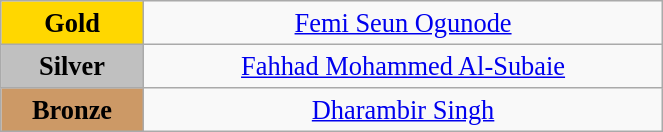<table class="wikitable" style=" text-align:center; font-size:110%;" width="35%">
<tr>
<td bgcolor="gold"><strong>Gold</strong></td>
<td><a href='#'>Femi Seun Ogunode</a><br></td>
</tr>
<tr>
<td bgcolor="silver"><strong>Silver</strong></td>
<td><a href='#'>Fahhad Mohammed Al-Subaie</a><br></td>
</tr>
<tr>
<td bgcolor="CC9966"><strong>Bronze</strong></td>
<td><a href='#'>Dharambir Singh</a><br></td>
</tr>
</table>
